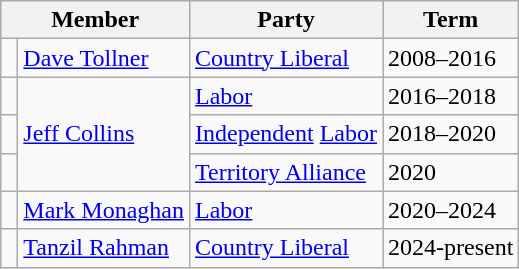<table class="wikitable">
<tr>
<th colspan="2">Member</th>
<th>Party</th>
<th>Term</th>
</tr>
<tr>
<td> </td>
<td><a href='#'>Dave Tollner</a></td>
<td><a href='#'>Country Liberal</a></td>
<td>2008–2016</td>
</tr>
<tr>
<td> </td>
<td rowspan="3"><a href='#'>Jeff Collins</a></td>
<td><a href='#'>Labor</a></td>
<td>2016–2018</td>
</tr>
<tr>
<td> </td>
<td><a href='#'>Independent</a> <a href='#'>Labor</a></td>
<td>2018–2020</td>
</tr>
<tr>
<td> </td>
<td><a href='#'>Territory Alliance</a></td>
<td>2020</td>
</tr>
<tr>
<td> </td>
<td><a href='#'>Mark Monaghan</a></td>
<td><a href='#'>Labor</a></td>
<td>2020–2024</td>
</tr>
<tr>
<td> </td>
<td><a href='#'>Tanzil Rahman</a></td>
<td><a href='#'>Country Liberal</a></td>
<td>2024-present</td>
</tr>
</table>
